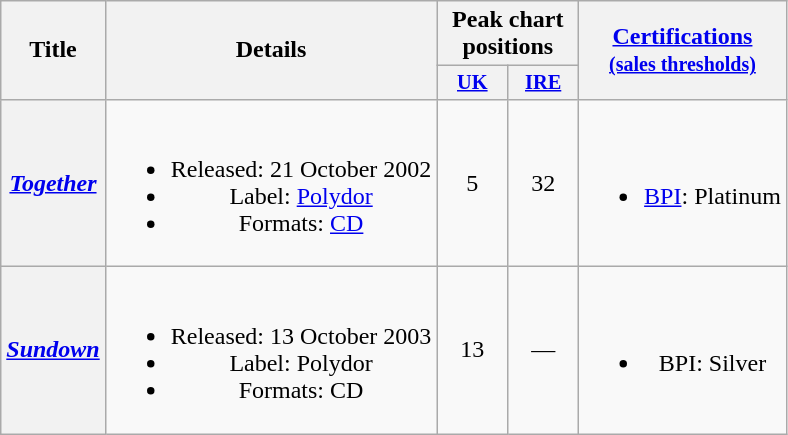<table class="wikitable plainrowheaders" style="text-align:center;">
<tr>
<th scope="col" rowspan="2">Title</th>
<th scope="col" rowspan="2">Details</th>
<th scope="col" colspan="2">Peak chart positions</th>
<th scope="col" rowspan="2"><a href='#'>Certifications</a><br><small><a href='#'>(sales thresholds)</a></small></th>
</tr>
<tr>
<th style="width:3em;font-size:85%"><a href='#'>UK</a><br></th>
<th style="width:3em;font-size:85%"><a href='#'>IRE</a><br></th>
</tr>
<tr>
<th scope="row"><em><a href='#'>Together</a></em></th>
<td><br><ul><li>Released: 21 October 2002</li><li>Label: <a href='#'>Polydor</a></li><li>Formats: <a href='#'>CD</a></li></ul></td>
<td>5</td>
<td>32</td>
<td><br><ul><li><a href='#'>BPI</a>: Platinum</li></ul></td>
</tr>
<tr>
<th scope="row"><em><a href='#'>Sundown</a></em></th>
<td><br><ul><li>Released: 13 October 2003</li><li>Label: Polydor</li><li>Formats: CD</li></ul></td>
<td>13</td>
<td>—</td>
<td><br><ul><li>BPI: Silver</li></ul></td>
</tr>
</table>
